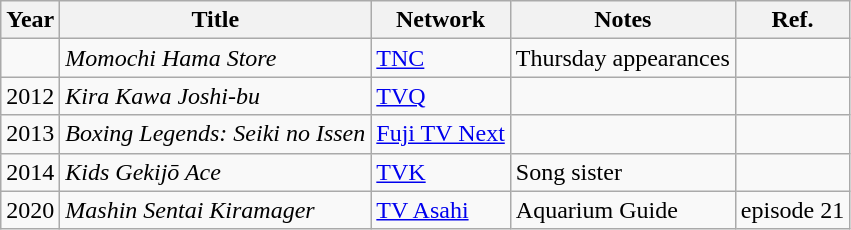<table class="wikitable">
<tr>
<th>Year</th>
<th>Title</th>
<th>Network</th>
<th>Notes</th>
<th>Ref.</th>
</tr>
<tr>
<td></td>
<td><em>Momochi Hama Store</em></td>
<td><a href='#'>TNC</a></td>
<td>Thursday appearances</td>
<td></td>
</tr>
<tr>
<td>2012</td>
<td><em>Kira Kawa Joshi-bu</em></td>
<td><a href='#'>TVQ</a></td>
<td></td>
<td></td>
</tr>
<tr>
<td>2013</td>
<td><em>Boxing Legends: Seiki no Issen</em></td>
<td><a href='#'>Fuji TV Next</a></td>
<td></td>
<td></td>
</tr>
<tr>
<td>2014</td>
<td><em>Kids Gekijō Ace</em></td>
<td><a href='#'>TVK</a></td>
<td>Song sister</td>
<td></td>
</tr>
<tr>
<td>2020</td>
<td><em>Mashin Sentai Kiramager</em></td>
<td><a href='#'>TV Asahi</a></td>
<td>Aquarium Guide</td>
<td>episode 21</td>
</tr>
</table>
